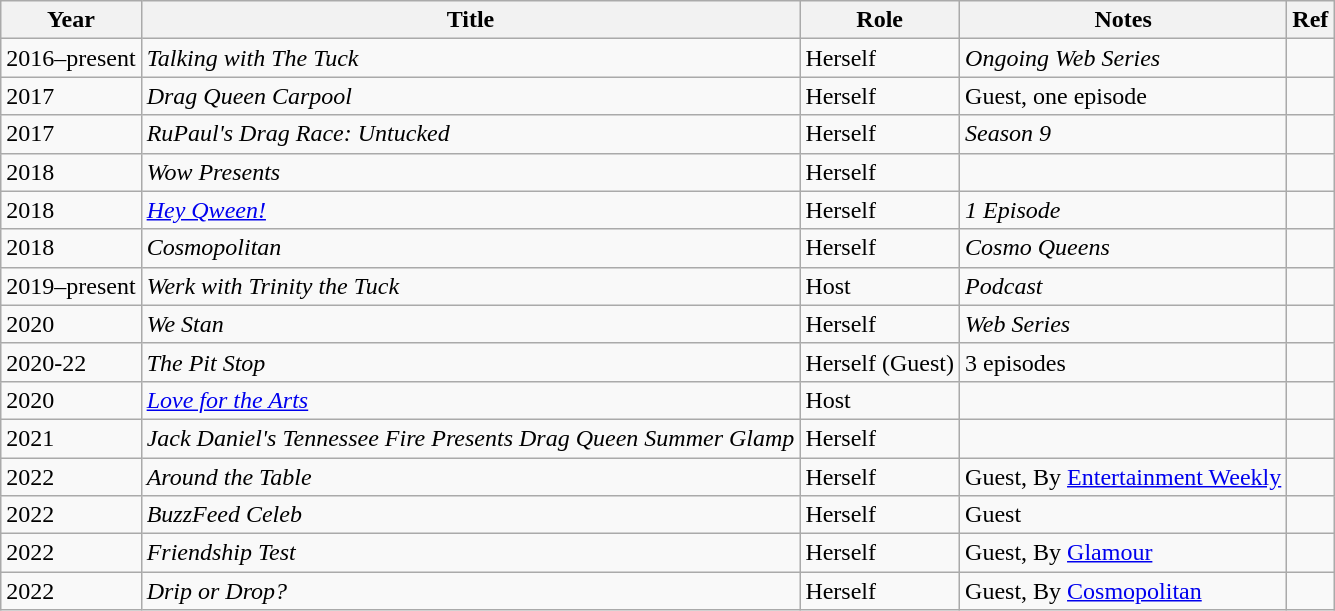<table class="wikitable">
<tr>
<th>Year</th>
<th>Title</th>
<th>Role</th>
<th>Notes</th>
<th>Ref</th>
</tr>
<tr>
<td>2016–present</td>
<td><em>Talking with The Tuck</em></td>
<td>Herself</td>
<td><em>Ongoing Web Series</em></td>
<td></td>
</tr>
<tr>
<td>2017</td>
<td><em>Drag Queen Carpool</em></td>
<td>Herself</td>
<td>Guest, one episode</td>
<td></td>
</tr>
<tr>
<td>2017</td>
<td><em>RuPaul's Drag Race: Untucked</em></td>
<td>Herself</td>
<td><em>Season 9</em></td>
<td></td>
</tr>
<tr>
<td>2018</td>
<td><em>Wow Presents</em></td>
<td>Herself</td>
<td></td>
<td></td>
</tr>
<tr>
<td>2018</td>
<td><em><a href='#'>Hey Qween!</a></em></td>
<td>Herself</td>
<td><em>1 Episode</em></td>
<td></td>
</tr>
<tr>
<td>2018</td>
<td><em>Cosmopolitan</em></td>
<td>Herself</td>
<td><em>Cosmo Queens</em></td>
<td></td>
</tr>
<tr>
<td>2019–present</td>
<td><em>Werk with Trinity the Tuck</em></td>
<td>Host</td>
<td><em>Podcast</em></td>
<td></td>
</tr>
<tr>
<td>2020</td>
<td><em>We Stan</em></td>
<td>Herself</td>
<td><em>Web Series</em></td>
<td></td>
</tr>
<tr>
<td>2020-22</td>
<td><em>The Pit Stop</em></td>
<td>Herself (Guest)</td>
<td>3 episodes</td>
<td></td>
</tr>
<tr>
<td>2020</td>
<td><em><a href='#'>Love for the Arts</a></em></td>
<td>Host</td>
<td></td>
<td></td>
</tr>
<tr>
<td>2021</td>
<td><em>Jack Daniel's Tennessee Fire Presents Drag Queen Summer Glamp</em></td>
<td>Herself</td>
<td></td>
<td></td>
</tr>
<tr>
<td>2022</td>
<td><em>Around the Table</em></td>
<td>Herself</td>
<td>Guest, By <a href='#'>Entertainment Weekly</a></td>
<td style="text-align: center;"></td>
</tr>
<tr>
<td>2022</td>
<td><em>BuzzFeed Celeb</em></td>
<td>Herself</td>
<td>Guest</td>
<td style="text-align: center;"></td>
</tr>
<tr>
<td>2022</td>
<td><em>Friendship Test</em></td>
<td>Herself</td>
<td>Guest, By <a href='#'>Glamour</a></td>
<td style="text-align: center;"></td>
</tr>
<tr>
<td>2022</td>
<td><em>Drip or Drop?</em></td>
<td>Herself</td>
<td>Guest, By <a href='#'>Cosmopolitan</a></td>
<td style="text-align: center;"></td>
</tr>
</table>
